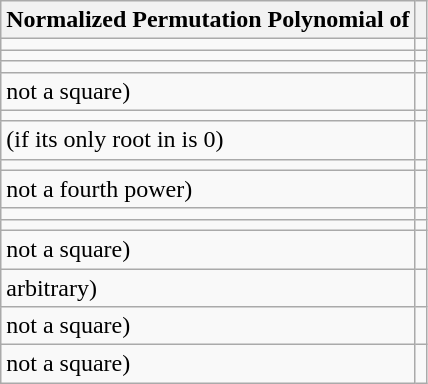<table class="wikitable">
<tr>
<th>Normalized Permutation Polynomial of </th>
<th></th>
</tr>
<tr>
<td></td>
<td></td>
</tr>
<tr>
<td></td>
<td></td>
</tr>
<tr>
<td></td>
<td></td>
</tr>
<tr>
<td> not a square)</td>
<td></td>
</tr>
<tr>
<td></td>
<td></td>
</tr>
<tr>
<td> (if its only root in  is 0)</td>
<td></td>
</tr>
<tr>
<td></td>
<td></td>
</tr>
<tr>
<td> not a fourth power)</td>
<td></td>
</tr>
<tr>
<td></td>
<td></td>
</tr>
<tr>
<td></td>
<td></td>
</tr>
<tr>
<td> not a square)</td>
<td></td>
</tr>
<tr>
<td> arbitrary)</td>
<td></td>
</tr>
<tr>
<td> not a square)</td>
<td></td>
</tr>
<tr>
<td> not a square)</td>
<td></td>
</tr>
</table>
